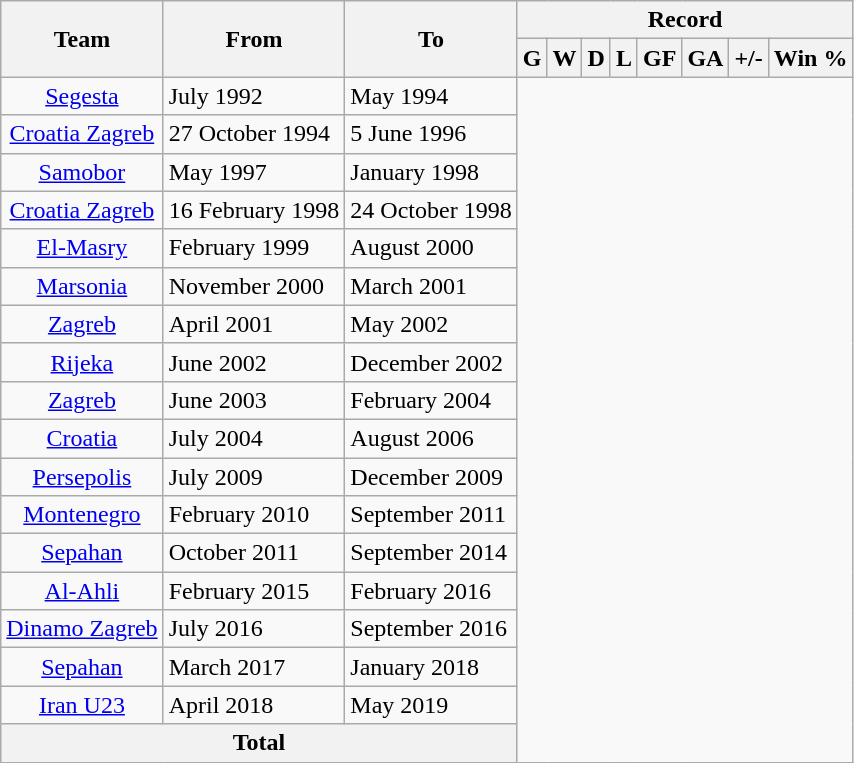<table class="wikitable" style="text-align: center">
<tr>
<th rowspan="2">Team</th>
<th rowspan="2">From</th>
<th rowspan="2">To</th>
<th colspan="8">Record</th>
</tr>
<tr>
<th>G</th>
<th>W</th>
<th>D</th>
<th>L</th>
<th>GF</th>
<th>GA</th>
<th>+/-</th>
<th>Win %</th>
</tr>
<tr>
<td><a href='#'>Segesta</a></td>
<td align="left">July 1992</td>
<td align="left">May 1994<br></td>
</tr>
<tr>
<td><a href='#'>Croatia Zagreb</a></td>
<td align="left">27 October 1994</td>
<td align="left">5 June 1996<br></td>
</tr>
<tr>
<td><a href='#'>Samobor</a></td>
<td align="left">May 1997</td>
<td align="left">January 1998<br></td>
</tr>
<tr>
<td><a href='#'>Croatia Zagreb</a></td>
<td align="left">16 February 1998</td>
<td align="left">24 October 1998<br></td>
</tr>
<tr>
<td><a href='#'>El-Masry</a></td>
<td align="left">February 1999</td>
<td align="left">August 2000<br></td>
</tr>
<tr>
<td><a href='#'>Marsonia</a></td>
<td align="left">November 2000</td>
<td align="left">March 2001<br></td>
</tr>
<tr>
<td><a href='#'>Zagreb</a></td>
<td align="left">April 2001</td>
<td align="left">May 2002<br></td>
</tr>
<tr>
<td><a href='#'>Rijeka</a></td>
<td align="left">June 2002</td>
<td align="left">December 2002<br></td>
</tr>
<tr>
<td><a href='#'>Zagreb</a></td>
<td align="left">June 2003</td>
<td align="left">February 2004<br></td>
</tr>
<tr>
<td><a href='#'>Croatia</a></td>
<td align="left">July 2004</td>
<td align="left">August 2006<br></td>
</tr>
<tr>
<td><a href='#'>Persepolis</a></td>
<td align="left">July 2009</td>
<td align="left">December 2009<br></td>
</tr>
<tr>
<td><a href='#'>Montenegro</a></td>
<td align="left">February 2010</td>
<td align="left">September 2011<br></td>
</tr>
<tr>
<td><a href='#'>Sepahan</a></td>
<td align="left">October 2011</td>
<td align="left">September 2014<br></td>
</tr>
<tr>
<td><a href='#'>Al-Ahli</a></td>
<td align="left">February 2015</td>
<td align="left">February 2016<br></td>
</tr>
<tr>
<td><a href='#'>Dinamo Zagreb</a></td>
<td align="left">July 2016</td>
<td align="left">September 2016<br></td>
</tr>
<tr>
<td><a href='#'>Sepahan</a></td>
<td align="left">March 2017</td>
<td align="left">January 2018<br></td>
</tr>
<tr>
<td><a href='#'>Iran U23</a></td>
<td align="left">April 2018</td>
<td align="left">May 2019<br></td>
</tr>
<tr>
<th colspan=3>Total<br></th>
</tr>
</table>
